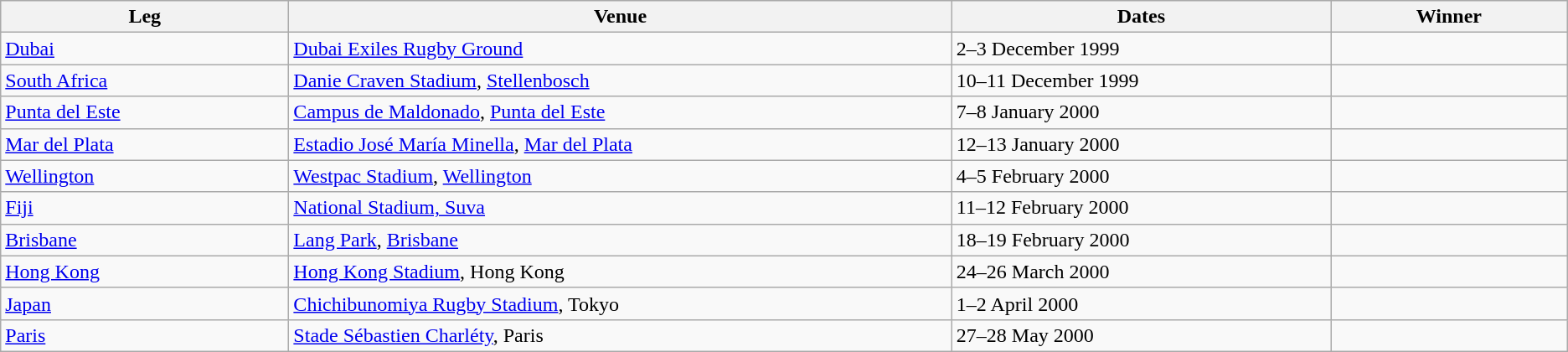<table class="wikitable sortable" style="text-align:left">
<tr bgcolor="#efefef">
<th width=6%>Leg</th>
<th width=14%>Venue</th>
<th width=8%>Dates</th>
<th width=5%>Winner</th>
</tr>
<tr>
<td><a href='#'>Dubai</a></td>
<td><a href='#'>Dubai Exiles Rugby Ground</a></td>
<td>2–3 December 1999</td>
<td></td>
</tr>
<tr>
<td><a href='#'>South Africa</a></td>
<td><a href='#'>Danie Craven Stadium</a>, <a href='#'>Stellenbosch</a></td>
<td>10–11 December 1999</td>
<td></td>
</tr>
<tr>
<td><a href='#'>Punta del Este</a></td>
<td><a href='#'>Campus de Maldonado</a>, <a href='#'>Punta del Este</a></td>
<td>7–8 January 2000</td>
<td></td>
</tr>
<tr>
<td><a href='#'>Mar del Plata</a></td>
<td><a href='#'>Estadio José María Minella</a>, <a href='#'>Mar del Plata</a></td>
<td>12–13 January 2000</td>
<td></td>
</tr>
<tr>
<td><a href='#'>Wellington</a></td>
<td><a href='#'>Westpac Stadium</a>, <a href='#'>Wellington</a></td>
<td>4–5 February 2000</td>
<td></td>
</tr>
<tr>
<td><a href='#'>Fiji</a></td>
<td><a href='#'>National Stadium, Suva</a></td>
<td>11–12 February 2000</td>
<td></td>
</tr>
<tr>
<td><a href='#'>Brisbane</a></td>
<td><a href='#'>Lang Park</a>, <a href='#'>Brisbane</a></td>
<td>18–19 February 2000</td>
<td></td>
</tr>
<tr>
<td><a href='#'>Hong Kong</a></td>
<td><a href='#'>Hong Kong Stadium</a>, Hong Kong</td>
<td>24–26 March 2000</td>
<td></td>
</tr>
<tr>
<td><a href='#'>Japan</a></td>
<td><a href='#'>Chichibunomiya Rugby Stadium</a>, Tokyo</td>
<td>1–2 April 2000</td>
<td></td>
</tr>
<tr>
<td><a href='#'>Paris</a></td>
<td><a href='#'>Stade Sébastien Charléty</a>, Paris</td>
<td>27–28 May 2000</td>
<td></td>
</tr>
</table>
